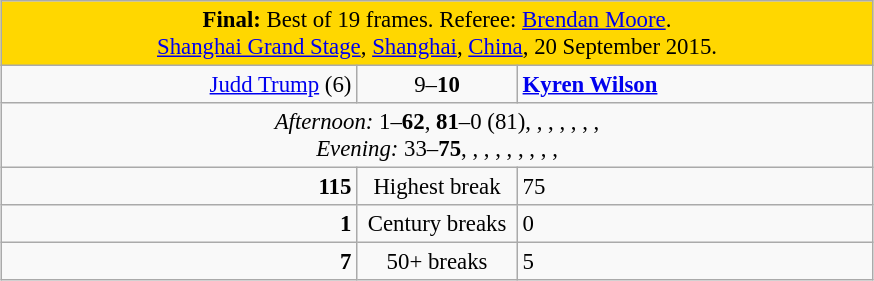<table class="wikitable" style="font-size: 95%; margin: 1em auto 1em auto;">
<tr>
<td colspan="3" align="center" bgcolor="#ffd700"><strong>Final:</strong> Best of 19 frames. Referee: <a href='#'>Brendan Moore</a>.<br><a href='#'>Shanghai Grand Stage</a>, <a href='#'>Shanghai</a>, <a href='#'>China</a>, 20 September 2015.</td>
</tr>
<tr>
<td width="230" align="right"><a href='#'>Judd Trump</a> (6) <br></td>
<td width="100" align="center">9–<strong>10</strong></td>
<td width="230"><strong><a href='#'>Kyren Wilson</a></strong><br></td>
</tr>
<tr>
<td colspan="3" align="center" style="font-size: 100%"><em>Afternoon:</em> 1–<strong>62</strong>, <strong>81</strong>–0 (81), , , , , , , <br><em>Evening:</em> 33–<strong>75</strong>, , , , , , , , , </td>
</tr>
<tr>
<td align="right"><strong>115</strong></td>
<td align="center">Highest break</td>
<td>75</td>
</tr>
<tr>
<td align="right"><strong>1</strong></td>
<td align="center">Century breaks</td>
<td>0</td>
</tr>
<tr>
<td align="right"><strong>7</strong></td>
<td align="center">50+ breaks</td>
<td>5</td>
</tr>
</table>
